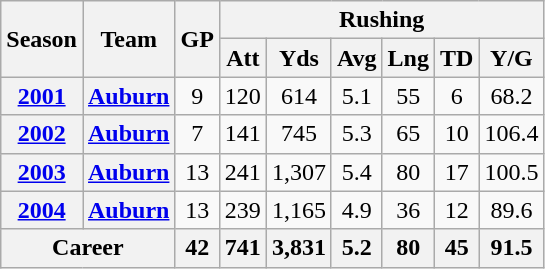<table class="wikitable" style="text-align:center;">
<tr>
<th rowspan="2">Season</th>
<th rowspan="2">Team</th>
<th rowspan="2">GP</th>
<th colspan="6">Rushing</th>
</tr>
<tr>
<th>Att</th>
<th>Yds</th>
<th>Avg</th>
<th>Lng</th>
<th>TD</th>
<th>Y/G</th>
</tr>
<tr>
<th><a href='#'>2001</a></th>
<th><a href='#'>Auburn</a></th>
<td>9</td>
<td>120</td>
<td>614</td>
<td>5.1</td>
<td>55</td>
<td>6</td>
<td>68.2</td>
</tr>
<tr>
<th><a href='#'>2002</a></th>
<th><a href='#'>Auburn</a></th>
<td>7</td>
<td>141</td>
<td>745</td>
<td>5.3</td>
<td>65</td>
<td>10</td>
<td>106.4</td>
</tr>
<tr>
<th><a href='#'>2003</a></th>
<th><a href='#'>Auburn</a></th>
<td>13</td>
<td>241</td>
<td>1,307</td>
<td>5.4</td>
<td>80</td>
<td>17</td>
<td>100.5</td>
</tr>
<tr>
<th><a href='#'>2004</a></th>
<th><a href='#'>Auburn</a></th>
<td>13</td>
<td>239</td>
<td>1,165</td>
<td>4.9</td>
<td>36</td>
<td>12</td>
<td>89.6</td>
</tr>
<tr>
<th colspan="2">Career</th>
<th>42</th>
<th>741</th>
<th>3,831</th>
<th>5.2</th>
<th>80</th>
<th>45</th>
<th>91.5</th>
</tr>
</table>
